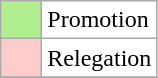<table class="wikitable">
<tr>
<td bgcolor="#B0EE90" width="20"></td>
<td bgcolor="#ffffff" align="left">Promotion</td>
</tr>
<tr>
<td bgcolor="#FFCCCC" width="20"></td>
<td bgcolor="#ffffff" align="left">Relegation</td>
</tr>
<tr>
</tr>
</table>
